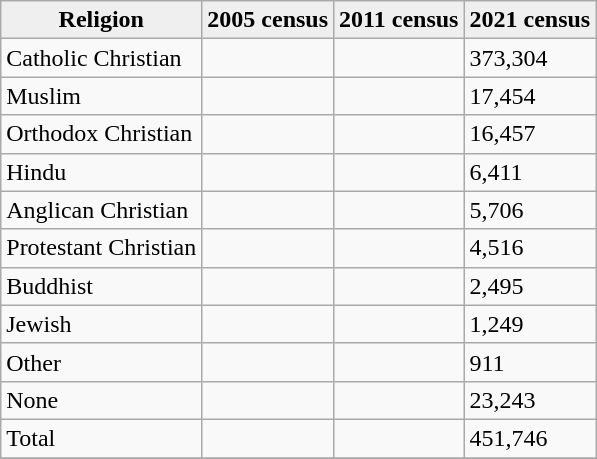<table class="wikitable sortable">
<tr>
<th style="background:#efefef;">Religion</th>
<th style="background:#efefef;">2005 census</th>
<th style="background:#efefef;">2011 census</th>
<th style="background:#efefef;">2021 census</th>
</tr>
<tr>
<td>Catholic Christian</td>
<td></td>
<td></td>
<td>373,304</td>
</tr>
<tr>
<td>Muslim</td>
<td></td>
<td></td>
<td>17,454</td>
</tr>
<tr>
<td>Orthodox Christian</td>
<td></td>
<td></td>
<td>16,457</td>
</tr>
<tr>
<td>Hindu</td>
<td></td>
<td></td>
<td>6,411</td>
</tr>
<tr>
<td>Anglican Christian</td>
<td></td>
<td></td>
<td>5,706</td>
</tr>
<tr>
<td>Protestant Christian</td>
<td></td>
<td></td>
<td>4,516</td>
</tr>
<tr>
<td>Buddhist</td>
<td></td>
<td></td>
<td>2,495</td>
</tr>
<tr>
<td>Jewish</td>
<td></td>
<td></td>
<td>1,249</td>
</tr>
<tr>
<td>Other</td>
<td></td>
<td></td>
<td>911</td>
</tr>
<tr>
<td>None</td>
<td></td>
<td></td>
<td>23,243</td>
</tr>
<tr>
<td>Total</td>
<td></td>
<td></td>
<td>451,746</td>
</tr>
<tr>
</tr>
</table>
